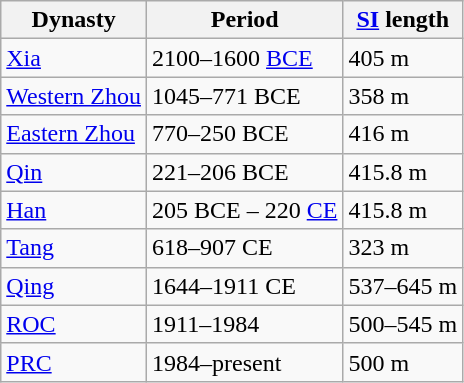<table class="wikitable">
<tr>
<th>Dynasty</th>
<th>Period</th>
<th><a href='#'>SI</a> length</th>
</tr>
<tr>
<td><a href='#'>Xia</a></td>
<td>2100–1600 <a href='#'>BCE</a></td>
<td>405 m</td>
</tr>
<tr>
<td><a href='#'>Western Zhou</a></td>
<td>1045–771 BCE</td>
<td>358 m</td>
</tr>
<tr>
<td><a href='#'>Eastern Zhou</a></td>
<td>770–250 BCE</td>
<td>416 m</td>
</tr>
<tr>
<td><a href='#'>Qin</a></td>
<td>221–206 BCE</td>
<td>415.8 m</td>
</tr>
<tr>
<td><a href='#'>Han</a></td>
<td>205 BCE – 220 <a href='#'>CE</a></td>
<td>415.8 m</td>
</tr>
<tr>
<td><a href='#'>Tang</a></td>
<td>618–907 CE</td>
<td>323 m</td>
</tr>
<tr>
<td><a href='#'>Qing</a></td>
<td>1644–1911 CE</td>
<td>537–645 m</td>
</tr>
<tr>
<td><a href='#'>ROC</a></td>
<td>1911–1984</td>
<td>500–545 m</td>
</tr>
<tr>
<td><a href='#'>PRC</a></td>
<td>1984–present</td>
<td>500 m</td>
</tr>
</table>
